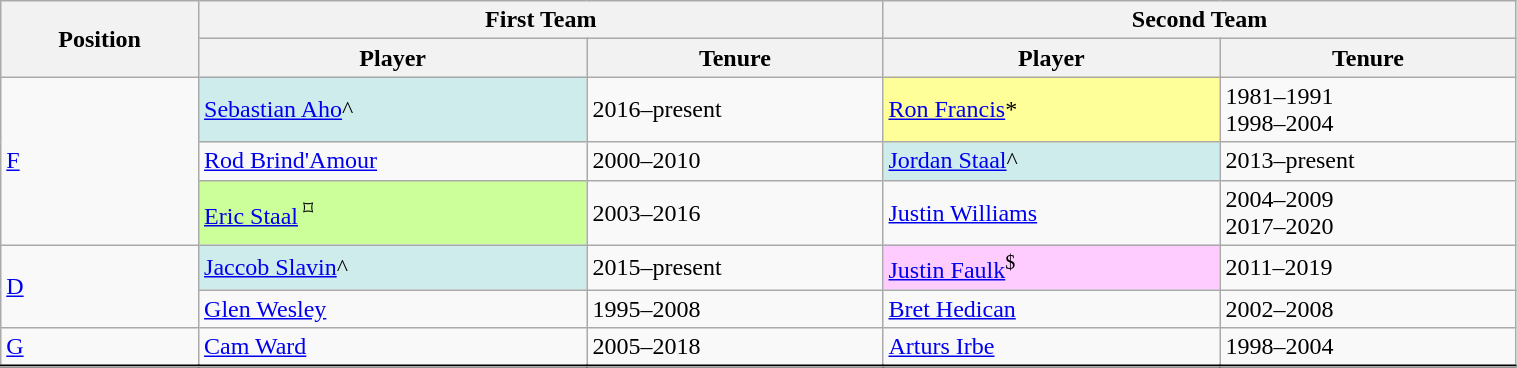<table class="wikitable" style="width:80%">
<tr>
<th rowspan=2>Position</th>
<th colspan=2>First Team</th>
<th colspan=2>Second Team</th>
</tr>
<tr>
<th>Player</th>
<th>Tenure</th>
<th>Player</th>
<th>Tenure</th>
</tr>
<tr>
<td rowspan="3"><a href='#'>F</a></td>
<td bgcolor="#CFECEC"><a href='#'>Sebastian Aho</a>^</td>
<td>2016–present</td>
<td bgcolor="#FFFF99"><a href='#'>Ron Francis</a>*</td>
<td>1981–1991<br>1998–2004</td>
</tr>
<tr>
<td><a href='#'>Rod Brind'Amour</a></td>
<td>2000–2010</td>
<td bgcolor="#CFECEC"><a href='#'>Jordan Staal</a>^</td>
<td>2013–present</td>
</tr>
<tr>
<td bgcolor="#CCFF99"><a href='#'>Eric Staal</a><sup> ⌑</sup></td>
<td>2003–2016</td>
<td><a href='#'>Justin Williams</a></td>
<td>2004–2009<br>2017–2020</td>
</tr>
<tr>
<td rowspan="2"><a href='#'>D</a></td>
<td bgcolor="#CFECEC"><a href='#'>Jaccob Slavin</a>^</td>
<td>2015–present</td>
<td bgcolor="#FFCCFF"><a href='#'>Justin Faulk</a><sup>$</sup></td>
<td>2011–2019</td>
</tr>
<tr>
<td><a href='#'>Glen Wesley</a></td>
<td>1995–2008</td>
<td><a href='#'>Bret Hedican</a></td>
<td>2002–2008</td>
</tr>
<tr>
<td><a href='#'>G</a></td>
<td><a href='#'>Cam Ward</a></td>
<td>2005–2018</td>
<td><a href='#'>Arturs Irbe</a></td>
<td>1998–2004</td>
</tr>
<tr style="border-top:2px solid black">
</tr>
</table>
